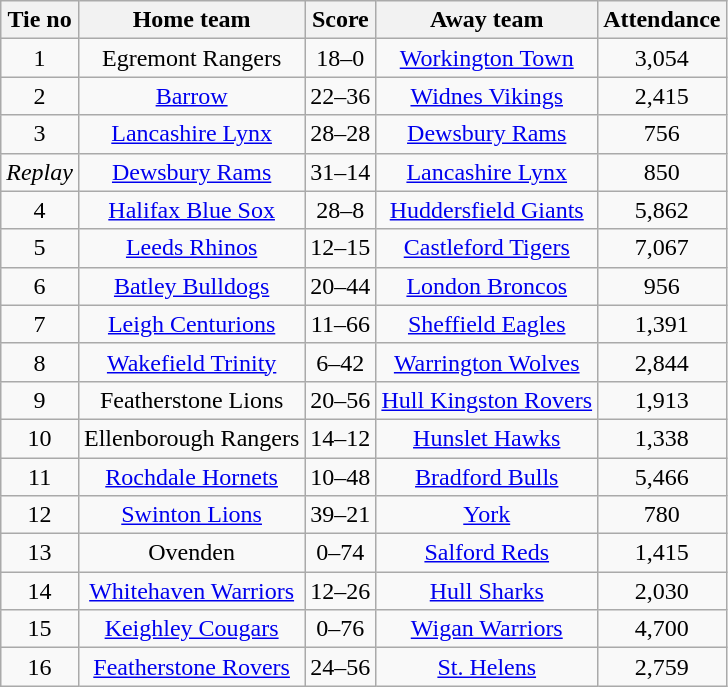<table class="wikitable" style="text-align:center">
<tr>
<th>Tie no</th>
<th>Home team</th>
<th>Score</th>
<th>Away team</th>
<th>Attendance</th>
</tr>
<tr>
<td>1</td>
<td>Egremont Rangers</td>
<td>18–0</td>
<td><a href='#'>Workington Town</a></td>
<td>3,054</td>
</tr>
<tr>
<td>2</td>
<td><a href='#'>Barrow</a></td>
<td>22–36</td>
<td><a href='#'>Widnes Vikings</a></td>
<td>2,415</td>
</tr>
<tr>
<td>3</td>
<td><a href='#'>Lancashire Lynx</a></td>
<td>28–28</td>
<td><a href='#'>Dewsbury Rams</a></td>
<td>756</td>
</tr>
<tr>
<td><em>Replay</em></td>
<td><a href='#'>Dewsbury Rams</a></td>
<td>31–14</td>
<td><a href='#'>Lancashire Lynx</a></td>
<td>850</td>
</tr>
<tr>
<td>4</td>
<td><a href='#'>Halifax Blue Sox</a></td>
<td>28–8</td>
<td><a href='#'>Huddersfield Giants</a></td>
<td>5,862</td>
</tr>
<tr>
<td>5</td>
<td><a href='#'>Leeds Rhinos</a></td>
<td>12–15</td>
<td><a href='#'>Castleford Tigers</a></td>
<td>7,067</td>
</tr>
<tr>
<td>6</td>
<td><a href='#'>Batley Bulldogs</a></td>
<td>20–44</td>
<td><a href='#'>London Broncos</a></td>
<td>956</td>
</tr>
<tr>
<td>7</td>
<td><a href='#'>Leigh Centurions</a></td>
<td>11–66</td>
<td><a href='#'>Sheffield Eagles</a></td>
<td>1,391</td>
</tr>
<tr>
<td>8</td>
<td><a href='#'>Wakefield Trinity</a></td>
<td>6–42</td>
<td><a href='#'>Warrington Wolves</a></td>
<td>2,844</td>
</tr>
<tr>
<td>9</td>
<td>Featherstone Lions</td>
<td>20–56</td>
<td><a href='#'>Hull Kingston Rovers</a></td>
<td>1,913</td>
</tr>
<tr>
<td>10</td>
<td>Ellenborough Rangers</td>
<td>14–12</td>
<td><a href='#'>Hunslet Hawks</a></td>
<td>1,338</td>
</tr>
<tr>
<td>11</td>
<td><a href='#'>Rochdale Hornets</a></td>
<td>10–48</td>
<td><a href='#'>Bradford Bulls</a></td>
<td>5,466</td>
</tr>
<tr>
<td>12</td>
<td><a href='#'>Swinton Lions</a></td>
<td>39–21</td>
<td><a href='#'>York</a></td>
<td>780</td>
</tr>
<tr>
<td>13</td>
<td>Ovenden</td>
<td>0–74</td>
<td><a href='#'>Salford Reds</a></td>
<td>1,415</td>
</tr>
<tr>
<td>14</td>
<td><a href='#'>Whitehaven Warriors</a></td>
<td>12–26</td>
<td><a href='#'>Hull Sharks</a></td>
<td>2,030</td>
</tr>
<tr>
<td>15</td>
<td><a href='#'>Keighley Cougars</a></td>
<td>0–76</td>
<td><a href='#'>Wigan Warriors</a></td>
<td>4,700</td>
</tr>
<tr>
<td>16</td>
<td><a href='#'>Featherstone Rovers</a></td>
<td>24–56</td>
<td><a href='#'>St. Helens</a></td>
<td>2,759</td>
</tr>
</table>
